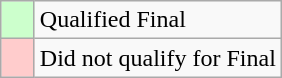<table class="wikitable">
<tr>
<td width=15px bgcolor="#cfc"></td>
<td>Qualified Final</td>
</tr>
<tr>
<td width=15px bgcolor=#fcc></td>
<td>Did not qualify for Final</td>
</tr>
</table>
